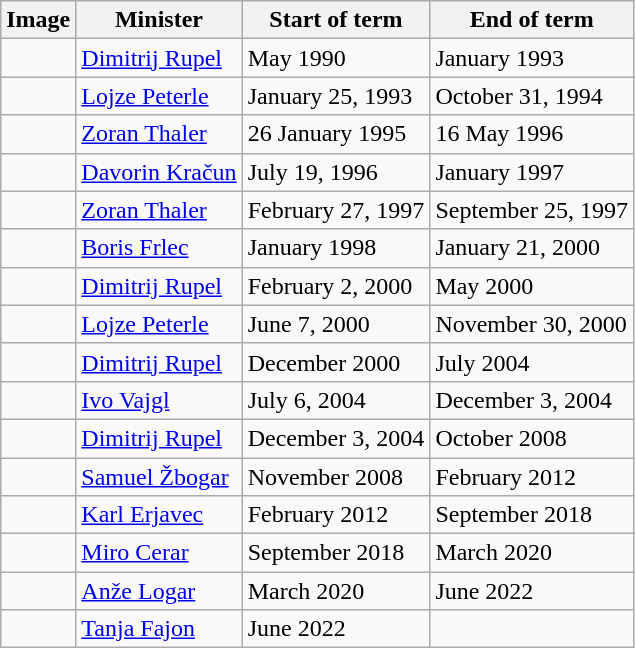<table class="wikitable">
<tr>
<th>Image</th>
<th>Minister</th>
<th>Start of term</th>
<th>End of term</th>
</tr>
<tr>
<td></td>
<td><a href='#'>Dimitrij Rupel</a></td>
<td>May 1990</td>
<td>January 1993</td>
</tr>
<tr>
<td></td>
<td><a href='#'>Lojze Peterle</a></td>
<td>January 25, 1993</td>
<td>October 31, 1994</td>
</tr>
<tr>
<td></td>
<td><a href='#'>Zoran Thaler</a></td>
<td>26 January 1995</td>
<td>16 May 1996</td>
</tr>
<tr>
<td></td>
<td><a href='#'>Davorin Kračun</a></td>
<td>July 19, 1996</td>
<td>January 1997</td>
</tr>
<tr>
<td></td>
<td><a href='#'>Zoran Thaler</a></td>
<td>February 27, 1997</td>
<td>September 25, 1997</td>
</tr>
<tr>
<td></td>
<td><a href='#'>Boris Frlec</a></td>
<td>January 1998</td>
<td>January 21, 2000</td>
</tr>
<tr>
<td></td>
<td><a href='#'>Dimitrij Rupel</a></td>
<td>February 2, 2000</td>
<td>May 2000</td>
</tr>
<tr>
<td></td>
<td><a href='#'>Lojze Peterle</a></td>
<td>June 7, 2000</td>
<td>November 30, 2000</td>
</tr>
<tr>
<td></td>
<td><a href='#'>Dimitrij Rupel</a></td>
<td>December 2000</td>
<td>July 2004</td>
</tr>
<tr>
<td></td>
<td><a href='#'>Ivo Vajgl</a></td>
<td>July 6, 2004</td>
<td>December 3, 2004</td>
</tr>
<tr>
<td></td>
<td><a href='#'>Dimitrij Rupel</a></td>
<td>December 3, 2004</td>
<td>October 2008</td>
</tr>
<tr>
<td></td>
<td><a href='#'>Samuel Žbogar</a></td>
<td>November 2008</td>
<td>February 2012</td>
</tr>
<tr>
<td></td>
<td><a href='#'>Karl Erjavec</a></td>
<td>February 2012</td>
<td>September 2018</td>
</tr>
<tr>
<td></td>
<td><a href='#'>Miro Cerar</a></td>
<td>September 2018</td>
<td>March 2020</td>
</tr>
<tr>
<td></td>
<td><a href='#'>Anže Logar</a></td>
<td>March 2020</td>
<td>June 2022</td>
</tr>
<tr>
<td></td>
<td><a href='#'>Tanja Fajon</a></td>
<td>June 2022</td>
<td></td>
</tr>
</table>
